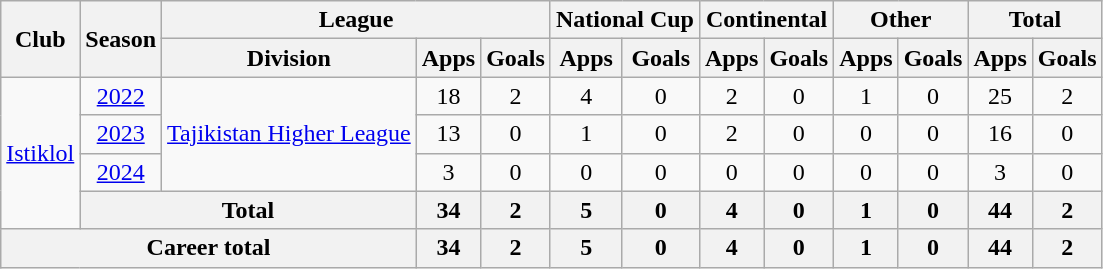<table class="wikitable" style="text-align: center;">
<tr>
<th rowspan="2">Club</th>
<th rowspan="2">Season</th>
<th colspan="3">League</th>
<th colspan="2">National Cup</th>
<th colspan="2">Continental</th>
<th colspan="2">Other</th>
<th colspan="2">Total</th>
</tr>
<tr>
<th>Division</th>
<th>Apps</th>
<th>Goals</th>
<th>Apps</th>
<th>Goals</th>
<th>Apps</th>
<th>Goals</th>
<th>Apps</th>
<th>Goals</th>
<th>Apps</th>
<th>Goals</th>
</tr>
<tr>
<td rowspan="4" valign="center"><a href='#'>Istiklol</a></td>
<td><a href='#'>2022</a></td>
<td rowspan="3" valign="center"><a href='#'>Tajikistan Higher League</a></td>
<td>18</td>
<td>2</td>
<td>4</td>
<td>0</td>
<td>2</td>
<td>0</td>
<td>1</td>
<td>0</td>
<td>25</td>
<td>2</td>
</tr>
<tr>
<td><a href='#'>2023</a></td>
<td>13</td>
<td>0</td>
<td>1</td>
<td>0</td>
<td>2</td>
<td>0</td>
<td>0</td>
<td>0</td>
<td>16</td>
<td>0</td>
</tr>
<tr>
<td><a href='#'>2024</a></td>
<td>3</td>
<td>0</td>
<td>0</td>
<td>0</td>
<td>0</td>
<td>0</td>
<td>0</td>
<td>0</td>
<td>3</td>
<td>0</td>
</tr>
<tr>
<th colspan="2">Total</th>
<th>34</th>
<th>2</th>
<th>5</th>
<th>0</th>
<th>4</th>
<th>0</th>
<th>1</th>
<th>0</th>
<th>44</th>
<th>2</th>
</tr>
<tr>
<th colspan="3">Career total</th>
<th>34</th>
<th>2</th>
<th>5</th>
<th>0</th>
<th>4</th>
<th>0</th>
<th>1</th>
<th>0</th>
<th>44</th>
<th>2</th>
</tr>
</table>
